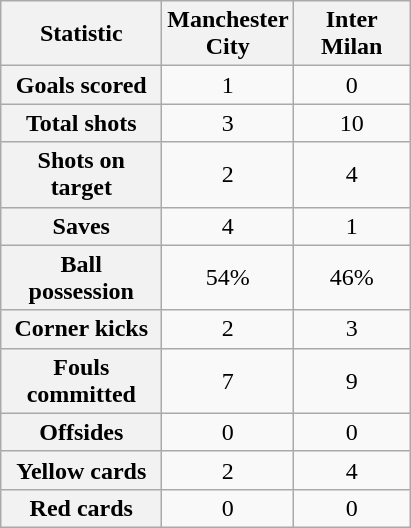<table class="wikitable plainrowheaders" style="text-align:center">
<tr>
<th scope="col" style="width:100px">Statistic</th>
<th scope="col" style="width:70px">Manchester City</th>
<th scope="col" style="width:70px">Inter Milan</th>
</tr>
<tr>
<th scope=row>Goals scored</th>
<td>1</td>
<td>0</td>
</tr>
<tr>
<th scope=row>Total shots</th>
<td>3</td>
<td>10</td>
</tr>
<tr>
<th scope=row>Shots on target</th>
<td>2</td>
<td>4</td>
</tr>
<tr>
<th scope=row>Saves</th>
<td>4</td>
<td>1</td>
</tr>
<tr>
<th scope=row>Ball possession</th>
<td>54%</td>
<td>46%</td>
</tr>
<tr>
<th scope=row>Corner kicks</th>
<td>2</td>
<td>3</td>
</tr>
<tr>
<th scope=row>Fouls committed</th>
<td>7</td>
<td>9</td>
</tr>
<tr>
<th scope=row>Offsides</th>
<td>0</td>
<td>0</td>
</tr>
<tr>
<th scope=row>Yellow cards</th>
<td>2</td>
<td>4</td>
</tr>
<tr>
<th scope=row>Red cards</th>
<td>0</td>
<td>0</td>
</tr>
</table>
